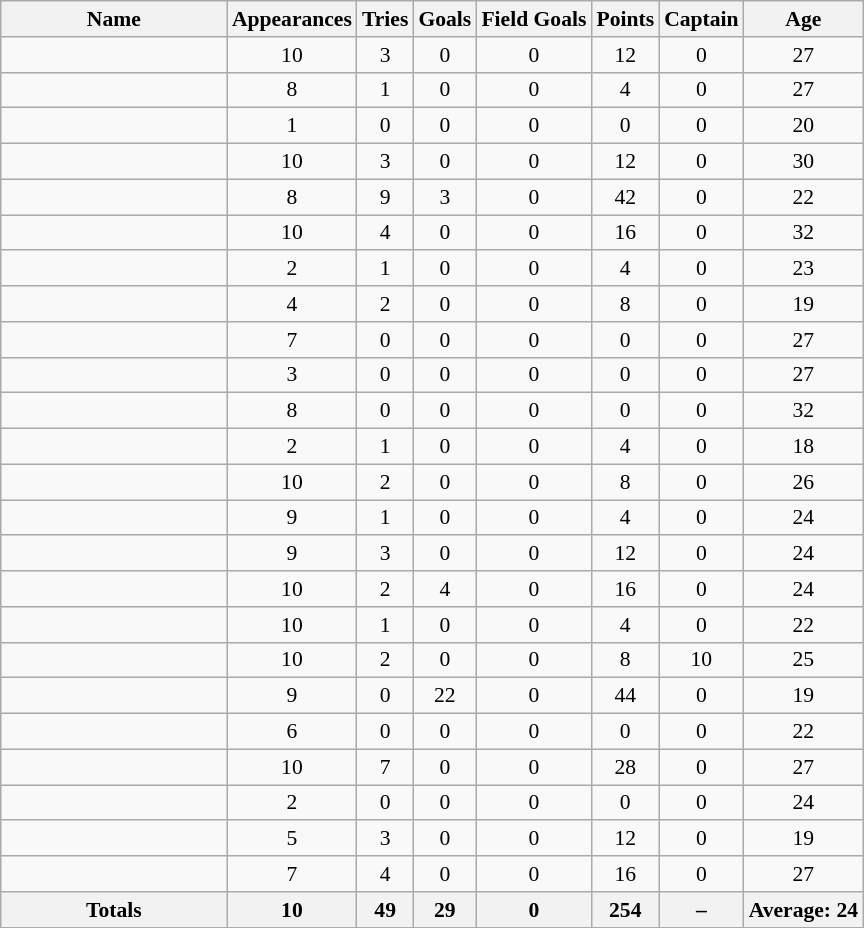<table class="wikitable  sortable" style="text-align: center; font-size:90%">
<tr>
<th style="width:10em">Name</th>
<th>Appearances</th>
<th>Tries</th>
<th>Goals</th>
<th>Field Goals</th>
<th>Points</th>
<th>Captain</th>
<th>Age</th>
</tr>
<tr>
<td></td>
<td>10</td>
<td>3</td>
<td>0</td>
<td>0</td>
<td>12</td>
<td>0</td>
<td>27</td>
</tr>
<tr>
<td></td>
<td>8</td>
<td>1</td>
<td>0</td>
<td>0</td>
<td>4</td>
<td>0</td>
<td>27</td>
</tr>
<tr>
<td></td>
<td>1</td>
<td>0</td>
<td>0</td>
<td>0</td>
<td>0</td>
<td>0</td>
<td>20</td>
</tr>
<tr>
<td></td>
<td>10</td>
<td>3</td>
<td>0</td>
<td>0</td>
<td>12</td>
<td>0</td>
<td>30</td>
</tr>
<tr>
<td></td>
<td>8</td>
<td>9</td>
<td>3</td>
<td>0</td>
<td>42</td>
<td>0</td>
<td>22</td>
</tr>
<tr>
<td></td>
<td>10</td>
<td>4</td>
<td>0</td>
<td>0</td>
<td>16</td>
<td>0</td>
<td>32</td>
</tr>
<tr>
<td></td>
<td>2</td>
<td>1</td>
<td>0</td>
<td>0</td>
<td>4</td>
<td>0</td>
<td>23</td>
</tr>
<tr>
<td></td>
<td>4</td>
<td>2</td>
<td>0</td>
<td>0</td>
<td>8</td>
<td>0</td>
<td>19</td>
</tr>
<tr>
<td></td>
<td>7</td>
<td>0</td>
<td>0</td>
<td>0</td>
<td>0</td>
<td>0</td>
<td>27</td>
</tr>
<tr>
<td></td>
<td>3</td>
<td>0</td>
<td>0</td>
<td>0</td>
<td>0</td>
<td>0</td>
<td>27</td>
</tr>
<tr>
<td></td>
<td>8</td>
<td>0</td>
<td>0</td>
<td>0</td>
<td>0</td>
<td>0</td>
<td>32</td>
</tr>
<tr>
<td></td>
<td>2</td>
<td>1</td>
<td>0</td>
<td>0</td>
<td>4</td>
<td>0</td>
<td>18</td>
</tr>
<tr>
<td></td>
<td>10</td>
<td>2</td>
<td>0</td>
<td>0</td>
<td>8</td>
<td>0</td>
<td>26</td>
</tr>
<tr>
<td></td>
<td>9</td>
<td>1</td>
<td>0</td>
<td>0</td>
<td>4</td>
<td>0</td>
<td>24</td>
</tr>
<tr>
<td></td>
<td>9</td>
<td>3</td>
<td>0</td>
<td>0</td>
<td>12</td>
<td>0</td>
<td>24</td>
</tr>
<tr>
<td></td>
<td>10</td>
<td>2</td>
<td>4</td>
<td>0</td>
<td>16</td>
<td>0</td>
<td>24</td>
</tr>
<tr>
<td></td>
<td>10</td>
<td>1</td>
<td>0</td>
<td>0</td>
<td>4</td>
<td>0</td>
<td>22</td>
</tr>
<tr>
<td></td>
<td>10</td>
<td>2</td>
<td>0</td>
<td>0</td>
<td>8</td>
<td>10</td>
<td>25</td>
</tr>
<tr>
<td></td>
<td>9</td>
<td>0</td>
<td>22</td>
<td>0</td>
<td>44</td>
<td>0</td>
<td>19</td>
</tr>
<tr>
<td></td>
<td>6</td>
<td>0</td>
<td>0</td>
<td>0</td>
<td>0</td>
<td>0</td>
<td>22</td>
</tr>
<tr>
<td></td>
<td>10</td>
<td>7</td>
<td>0</td>
<td>0</td>
<td>28</td>
<td>0</td>
<td>27</td>
</tr>
<tr>
<td></td>
<td>2</td>
<td>0</td>
<td>0</td>
<td>0</td>
<td>0</td>
<td>0</td>
<td>24</td>
</tr>
<tr>
<td></td>
<td>5</td>
<td>3</td>
<td>0</td>
<td>0</td>
<td>12</td>
<td>0</td>
<td>19</td>
</tr>
<tr>
<td></td>
<td>7</td>
<td>4</td>
<td>0</td>
<td>0</td>
<td>16</td>
<td>0</td>
<td>27</td>
</tr>
<tr class="sortbottom">
<th>Totals</th>
<th>10</th>
<th>49</th>
<th>29</th>
<th>0</th>
<th>254</th>
<th>–</th>
<th>Average: 24</th>
</tr>
</table>
